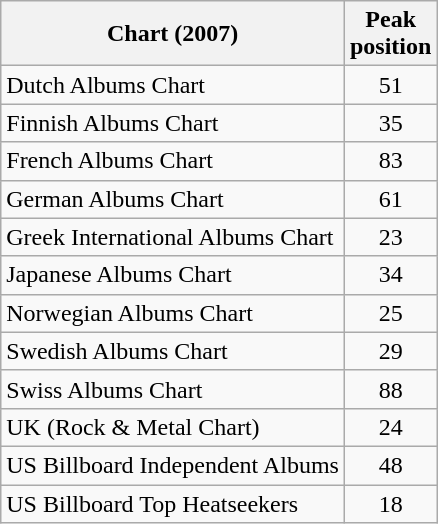<table class="wikitable sortable">
<tr>
<th>Chart (2007)</th>
<th>Peak<br>position</th>
</tr>
<tr>
<td>Dutch Albums Chart</td>
<td style="text-align:center;">51</td>
</tr>
<tr>
<td>Finnish Albums Chart</td>
<td style="text-align:center;">35</td>
</tr>
<tr>
<td>French Albums Chart</td>
<td style="text-align:center;">83</td>
</tr>
<tr>
<td>German Albums Chart</td>
<td style="text-align:center;">61</td>
</tr>
<tr>
<td>Greek International Albums Chart</td>
<td style="text-align:center;">23</td>
</tr>
<tr>
<td>Japanese Albums Chart</td>
<td style="text-align:center;">34</td>
</tr>
<tr>
<td>Norwegian Albums Chart</td>
<td style="text-align:center;">25</td>
</tr>
<tr>
<td>Swedish Albums Chart</td>
<td style="text-align:center;">29</td>
</tr>
<tr>
<td>Swiss Albums Chart</td>
<td style="text-align:center;">88</td>
</tr>
<tr>
<td>UK (Rock & Metal Chart)</td>
<td style="text-align:center;">24</td>
</tr>
<tr>
<td>US Billboard Independent Albums</td>
<td style="text-align:center;">48</td>
</tr>
<tr>
<td>US Billboard Top Heatseekers</td>
<td style="text-align:center;">18</td>
</tr>
</table>
